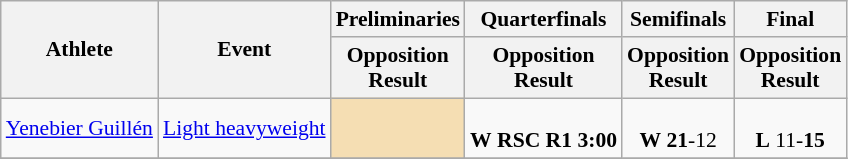<table class="wikitable" border="1" style="font-size:90%">
<tr>
<th rowspan=2>Athlete</th>
<th rowspan=2>Event</th>
<th>Preliminaries</th>
<th>Quarterfinals</th>
<th>Semifinals</th>
<th>Final</th>
</tr>
<tr>
<th>Opposition<br>Result</th>
<th>Opposition<br>Result</th>
<th>Opposition<br>Result</th>
<th>Opposition<br>Result</th>
</tr>
<tr>
<td><a href='#'>Yenebier Guillén</a></td>
<td><a href='#'>Light heavyweight</a></td>
<td bgcolor=wheat></td>
<td align=center><br><strong>W</strong> <strong>RSC R1 3:00</strong></td>
<td align=center><br><strong>W</strong> <strong>21</strong>-12</td>
<td align=center><br><strong>L</strong> 11-<strong>15</strong> </td>
</tr>
<tr>
</tr>
</table>
